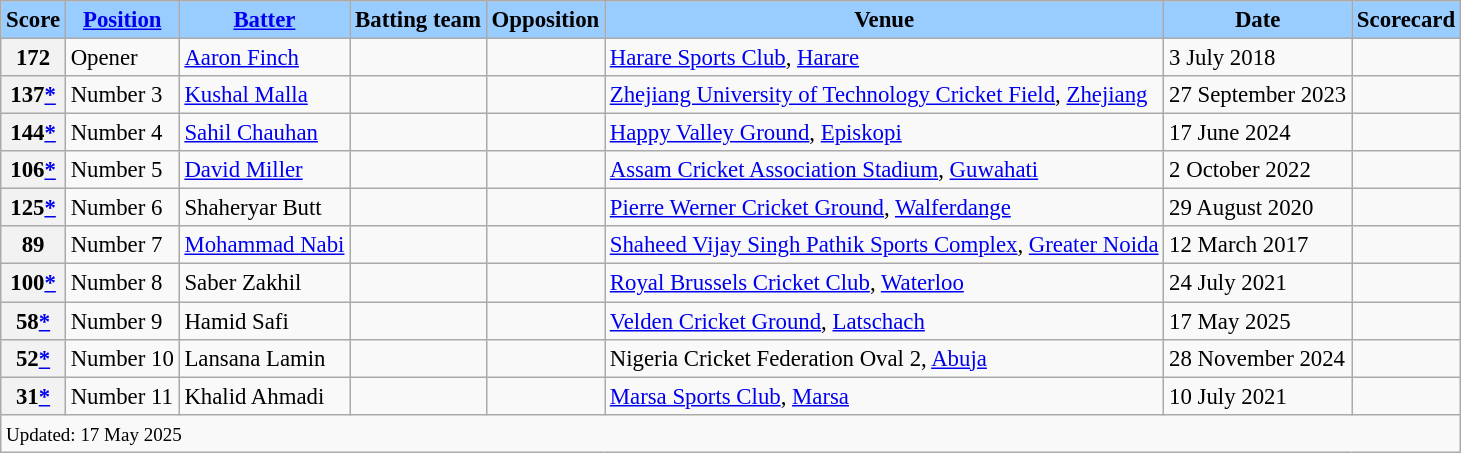<table class="wikitable sortable defaultleft col7center" style="font-size: 95%">
<tr>
<th scope="col" style="background-color:#9cf;">Score</th>
<th scope="col" style="background-color:#9cf;"><a href='#'>Position</a></th>
<th scope="col" style="background-color:#9cf;"><a href='#'>Batter</a></th>
<th scope="col" style="background-color:#9cf;">Batting team</th>
<th scope="col" style="background-color:#9cf;">Opposition</th>
<th scope="col" style="background-color:#9cf;">Venue</th>
<th scope="col" style="background-color:#9cf;">Date</th>
<th scope="col" style="background-color:#9cf;">Scorecard</th>
</tr>
<tr>
<th scope="row">172</th>
<td>Opener</td>
<td><a href='#'>Aaron Finch</a></td>
<td></td>
<td></td>
<td><a href='#'>Harare Sports Club</a>, <a href='#'>Harare</a></td>
<td>3 July 2018</td>
<td></td>
</tr>
<tr>
<th scope="row">137<a href='#'>*</a></th>
<td>Number 3</td>
<td><a href='#'>Kushal Malla</a></td>
<td></td>
<td></td>
<td><a href='#'>Zhejiang University of Technology Cricket Field</a>, <a href='#'>Zhejiang</a></td>
<td>27 September 2023</td>
<td></td>
</tr>
<tr>
<th scope="row">144<a href='#'>*</a></th>
<td>Number 4</td>
<td><a href='#'>Sahil Chauhan</a></td>
<td></td>
<td></td>
<td><a href='#'>Happy Valley Ground</a>, <a href='#'>Episkopi</a></td>
<td>17 June 2024</td>
<td></td>
</tr>
<tr>
<th scope="row">106<a href='#'>*</a></th>
<td>Number 5</td>
<td><a href='#'>David Miller</a></td>
<td></td>
<td></td>
<td><a href='#'>Assam Cricket Association Stadium</a>, <a href='#'>Guwahati</a></td>
<td>2 October 2022</td>
<td></td>
</tr>
<tr>
<th scope="row">125<a href='#'>*</a></th>
<td>Number 6</td>
<td>Shaheryar Butt</td>
<td></td>
<td></td>
<td><a href='#'>Pierre Werner Cricket Ground</a>, <a href='#'>Walferdange</a></td>
<td>29 August 2020</td>
<td></td>
</tr>
<tr>
<th scope="row">89</th>
<td>Number 7</td>
<td><a href='#'>Mohammad Nabi</a></td>
<td></td>
<td></td>
<td><a href='#'>Shaheed Vijay Singh Pathik Sports Complex</a>, <a href='#'>Greater Noida</a></td>
<td>12 March 2017</td>
<td></td>
</tr>
<tr>
<th scope="row">100<a href='#'>*</a></th>
<td>Number 8</td>
<td>Saber Zakhil</td>
<td></td>
<td></td>
<td><a href='#'>Royal Brussels Cricket Club</a>, <a href='#'>Waterloo</a></td>
<td>24 July 2021</td>
<td></td>
</tr>
<tr>
<th scope="row">58<a href='#'>*</a></th>
<td>Number 9</td>
<td>Hamid Safi</td>
<td></td>
<td></td>
<td><a href='#'>Velden Cricket Ground</a>, <a href='#'>Latschach</a></td>
<td>17 May 2025</td>
<td></td>
</tr>
<tr>
<th scope="row">52<a href='#'>*</a></th>
<td>Number 10</td>
<td>Lansana Lamin</td>
<td></td>
<td></td>
<td>Nigeria Cricket Federation Oval 2, <a href='#'>Abuja</a></td>
<td>28 November 2024</td>
<td></td>
</tr>
<tr>
<th scope="row">31<a href='#'>*</a></th>
<td>Number 11</td>
<td>Khalid Ahmadi</td>
<td></td>
<td></td>
<td><a href='#'>Marsa Sports Club</a>, <a href='#'>Marsa</a></td>
<td>10 July 2021</td>
<td></td>
</tr>
<tr class="sortbottom">
<td colspan="8" style="text-align:left;" style="text-align:left;"><small>Updated: 17 May 2025</small></td>
</tr>
</table>
